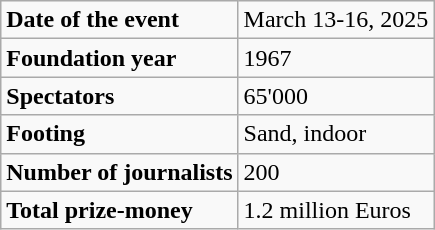<table class="wikitable">
<tr>
<td><strong>Date of the event</strong></td>
<td>March 13-16, 2025</td>
</tr>
<tr>
<td><strong>Foundation year</strong></td>
<td>1967</td>
</tr>
<tr>
<td><strong>Spectators</strong></td>
<td>65'000</td>
</tr>
<tr>
<td><strong>Footing</strong></td>
<td>Sand, indoor</td>
</tr>
<tr>
<td><strong>Number of journalists</strong></td>
<td>200</td>
</tr>
<tr>
<td><strong>Total prize-money</strong></td>
<td>1.2 million Euros</td>
</tr>
</table>
